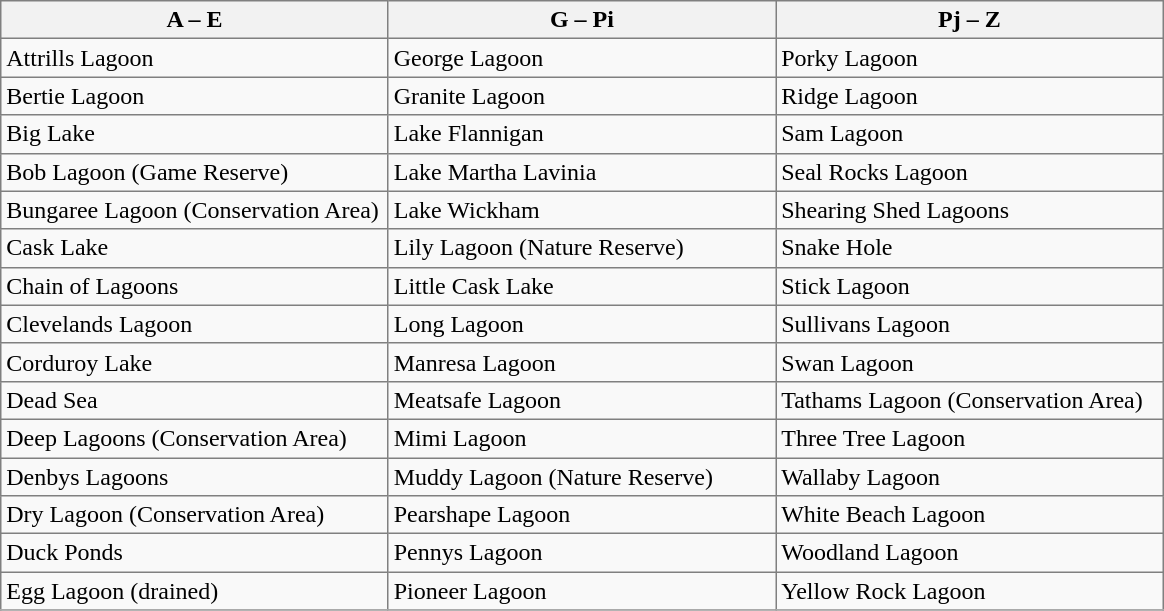<table class="wikitable">
<tr style="font-weight:bold; text-align:center;">
<th width=33% style=" border:1px solid gray;">A – E</th>
<th width=33% style=" border:1px solid gray;">G – Pi</th>
<th width=33% style=" border:1px solid gray;">Pj – Z</th>
</tr>
<tr>
<td style="border:1px solid gray;">Attrills Lagoon</td>
<td style="border:1px solid gray;">George Lagoon</td>
<td style="border:1px solid gray;">Porky Lagoon</td>
</tr>
<tr>
<td style="border:1px solid gray;">Bertie Lagoon</td>
<td style="border:1px solid gray;">Granite Lagoon</td>
<td style="border:1px solid gray;">Ridge Lagoon</td>
</tr>
<tr>
<td style="border:1px solid gray;">Big Lake</td>
<td style="border:1px solid gray;">Lake Flannigan</td>
<td style="border:1px solid gray;">Sam Lagoon</td>
</tr>
<tr>
<td style="border:1px solid gray;">Bob Lagoon (Game Reserve)</td>
<td style="border:1px solid gray;">Lake Martha Lavinia</td>
<td style="border:1px solid gray;">Seal Rocks Lagoon</td>
</tr>
<tr>
<td style="border:1px solid gray;">Bungaree Lagoon (Conservation Area)</td>
<td style="border:1px solid gray;">Lake Wickham</td>
<td style="border:1px solid gray;">Shearing Shed Lagoons</td>
</tr>
<tr>
<td style="border:1px solid gray;">Cask Lake</td>
<td style="border:1px solid gray;">Lily Lagoon (Nature Reserve)</td>
<td style="border:1px solid gray;">Snake Hole</td>
</tr>
<tr>
<td style="border:1px solid gray;">Chain of Lagoons</td>
<td style="border:1px solid gray;">Little Cask Lake</td>
<td style="border:1px solid gray;">Stick Lagoon</td>
</tr>
<tr>
<td style="border:1px solid gray;">Clevelands Lagoon</td>
<td style="border:1px solid gray;">Long Lagoon</td>
<td style="border:1px solid gray;">Sullivans Lagoon</td>
</tr>
<tr>
<td style="border:1px solid gray;">Corduroy Lake</td>
<td style="border:1px solid gray;">Manresa Lagoon</td>
<td style="border:1px solid gray;">Swan Lagoon</td>
</tr>
<tr>
<td style="border:1px solid gray;">Dead Sea</td>
<td style="border:1px solid gray;">Meatsafe Lagoon</td>
<td style="border:1px solid gray;">Tathams Lagoon (Conservation Area)</td>
</tr>
<tr>
<td style="border:1px solid gray;">Deep Lagoons (Conservation Area)</td>
<td style="border:1px solid gray;">Mimi Lagoon</td>
<td style="border:1px solid gray;">Three Tree Lagoon</td>
</tr>
<tr>
<td style="border:1px solid gray;">Denbys Lagoons</td>
<td style="border:1px solid gray;">Muddy Lagoon (Nature Reserve)</td>
<td style="border:1px solid gray;">Wallaby Lagoon</td>
</tr>
<tr>
<td style="border:1px solid gray;">Dry Lagoon (Conservation Area)</td>
<td style="border:1px solid gray;">Pearshape Lagoon</td>
<td style="border:1px solid gray;">White Beach Lagoon</td>
</tr>
<tr>
<td style="border:1px solid gray;">Duck Ponds</td>
<td style="border:1px solid gray;">Pennys Lagoon</td>
<td style="border:1px solid gray;">Woodland Lagoon</td>
</tr>
<tr>
<td style="border:1px solid gray;">Egg Lagoon (drained)</td>
<td style="border:1px solid gray;">Pioneer Lagoon</td>
<td style="border:1px solid gray;">Yellow Rock Lagoon</td>
</tr>
<tr>
</tr>
</table>
